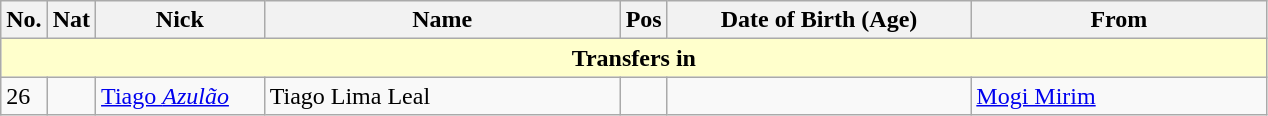<table class="wikitable ve-ce-branchNode ve-ce-tableNode">
<tr>
<th>No.</th>
<th>Nat</th>
<th width=105px>Nick</th>
<th width=230px>Name</th>
<th>Pos</th>
<th width=195px>Date of Birth (Age)</th>
<th width=190px>From</th>
</tr>
<tr bgcolor=#ffffcc>
<td align=center colspan=7><strong>Transfers in</strong></td>
</tr>
<tr>
<td>26</td>
<td></td>
<td><a href='#'>Tiago <em>Azulão</em></a></td>
<td>Tiago Lima Leal</td>
<td></td>
<td></td>
<td> <a href='#'>Mogi Mirim</a></td>
</tr>
</table>
